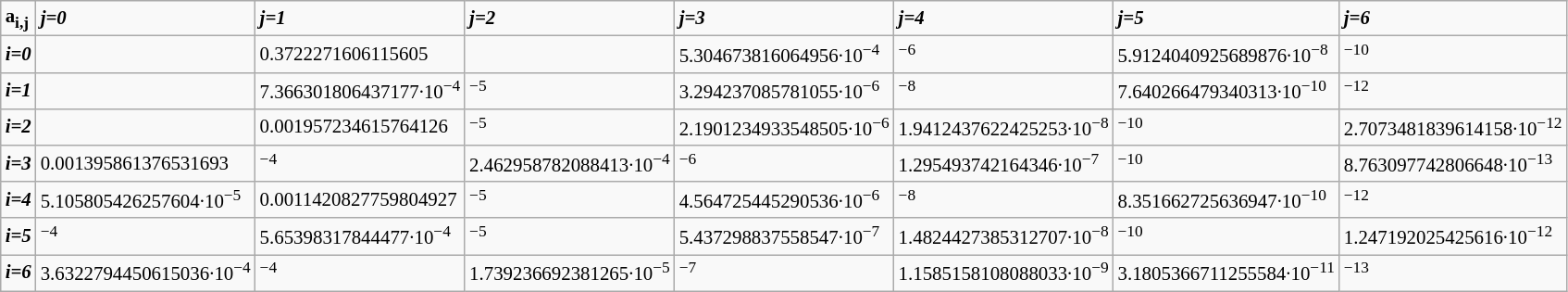<table class="wikitable" style="font-size: 87%;">
<tr>
<td><strong>a<sub>i,j</sub></strong></td>
<td><strong><em>j=0</em></strong></td>
<td><strong><em>j=1</em></strong></td>
<td><strong><em>j=2</em></strong></td>
<td><strong><em>j=3</em></strong></td>
<td><strong><em>j=4</em></strong></td>
<td><strong><em>j=5</em></strong></td>
<td><strong><em>j=6</em></strong></td>
</tr>
<tr>
<td><strong><em>i=0</em></strong></td>
<td></td>
<td>0.3722271606115605</td>
<td></td>
<td>5.304673816064956∙10<sup>−4</sup></td>
<td><sup>−6</sup></td>
<td>5.9124040925689876∙10<sup>−8</sup></td>
<td><sup>−10</sup></td>
</tr>
<tr>
<td><strong><em>i=1</em></strong></td>
<td></td>
<td>7.366301806437177∙10<sup>−4</sup></td>
<td><sup>−5</sup></td>
<td>3.294237085781055∙10<sup>−6</sup></td>
<td><sup>−8</sup></td>
<td>7.640266479340313∙10<sup>−10</sup></td>
<td><sup>−12</sup></td>
</tr>
<tr>
<td><strong><em>i=2</em></strong></td>
<td></td>
<td>0.001957234615764126</td>
<td><sup>−5</sup></td>
<td>2.1901234933548505∙10<sup>−6</sup></td>
<td>1.9412437622425253∙10<sup>−8</sup></td>
<td><sup>−10</sup></td>
<td>2.7073481839614158∙10<sup>−12</sup></td>
</tr>
<tr>
<td><strong><em>i=3</em></strong></td>
<td>0.001395861376531693</td>
<td><sup>−4</sup></td>
<td>2.462958782088413∙10<sup>−4</sup></td>
<td><sup>−6</sup></td>
<td>1.295493742164346∙10<sup>−7</sup></td>
<td><sup>−10</sup></td>
<td>8.763097742806648∙10<sup>−13</sup></td>
</tr>
<tr>
<td><strong><em>i=4</em></strong></td>
<td>5.105805426257604∙10<sup>−5</sup></td>
<td>0.0011420827759804927</td>
<td><sup>−5</sup></td>
<td>4.564725445290536∙10<sup>−6</sup></td>
<td><sup>−8</sup></td>
<td>8.351662725636947∙10<sup>−10</sup></td>
<td><sup>−12</sup></td>
</tr>
<tr>
<td><strong><em>i=5</em></strong></td>
<td><sup>−4</sup></td>
<td>5.65398317844477∙10<sup>−4</sup></td>
<td><sup>−5</sup></td>
<td>5.437298837558547∙10<sup>−7</sup></td>
<td>1.4824427385312707∙10<sup>−8</sup></td>
<td><sup>−10</sup></td>
<td>1.247192025425616∙10<sup>−12</sup></td>
</tr>
<tr>
<td><strong><em>i=6</em></strong></td>
<td>3.6322794450615036∙10<sup>−4</sup></td>
<td><sup>−4</sup></td>
<td>1.739236692381265∙10<sup>−5</sup></td>
<td><sup>−7</sup></td>
<td>1.1585158108088033∙10<sup>−9</sup></td>
<td>3.1805366711255584∙10<sup>−11</sup></td>
<td><sup>−13</sup></td>
</tr>
</table>
